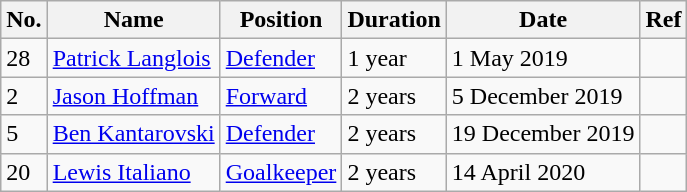<table class="wikitable">
<tr>
<th>No.</th>
<th>Name</th>
<th>Position</th>
<th>Duration</th>
<th>Date</th>
<th>Ref</th>
</tr>
<tr>
<td>28</td>
<td><a href='#'>Patrick Langlois</a></td>
<td><a href='#'>Defender</a></td>
<td>1 year</td>
<td>1 May 2019</td>
<td></td>
</tr>
<tr>
<td>2</td>
<td><a href='#'>Jason Hoffman</a></td>
<td><a href='#'>Forward</a></td>
<td>2 years</td>
<td>5 December 2019</td>
<td></td>
</tr>
<tr>
<td>5</td>
<td><a href='#'>Ben Kantarovski</a></td>
<td><a href='#'>Defender</a></td>
<td>2 years</td>
<td>19 December 2019</td>
<td></td>
</tr>
<tr>
<td>20</td>
<td><a href='#'>Lewis Italiano</a></td>
<td><a href='#'>Goalkeeper</a></td>
<td>2 years</td>
<td>14 April 2020</td>
<td></td>
</tr>
</table>
